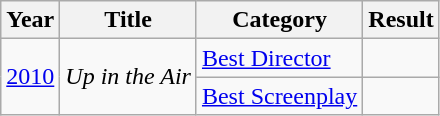<table class="wikitable">
<tr>
<th>Year</th>
<th>Title</th>
<th>Category</th>
<th>Result</th>
</tr>
<tr>
<td rowspan=2><a href='#'>2010</a></td>
<td rowspan=2><em>Up in the Air</em></td>
<td><a href='#'>Best Director</a></td>
<td></td>
</tr>
<tr>
<td><a href='#'>Best Screenplay</a></td>
<td></td>
</tr>
</table>
